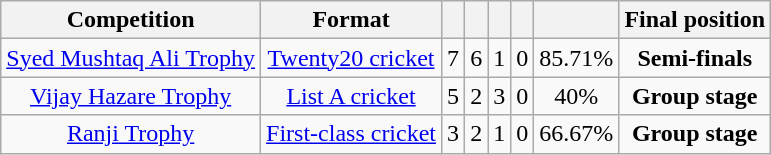<table class="wikitable sortable" style="text-align: center;">
<tr>
<th class="unsortable">Competition</th>
<th>Format</th>
<th></th>
<th></th>
<th></th>
<th></th>
<th></th>
<th>Final position</th>
</tr>
<tr>
<td><a href='#'>Syed Mushtaq Ali Trophy</a></td>
<td><a href='#'>Twenty20 cricket</a></td>
<td>7</td>
<td>6</td>
<td>1</td>
<td>0</td>
<td>85.71%</td>
<td><strong>Semi-finals</strong></td>
</tr>
<tr>
<td><a href='#'>Vijay Hazare Trophy</a></td>
<td><a href='#'>List A cricket</a></td>
<td>5</td>
<td>2</td>
<td>3</td>
<td>0</td>
<td>40%</td>
<td><strong>Group stage</strong></td>
</tr>
<tr>
<td><a href='#'>Ranji Trophy</a></td>
<td><a href='#'>First-class cricket</a></td>
<td>3</td>
<td>2</td>
<td>1</td>
<td>0</td>
<td>66.67%</td>
<td><strong>Group stage</strong></td>
</tr>
</table>
